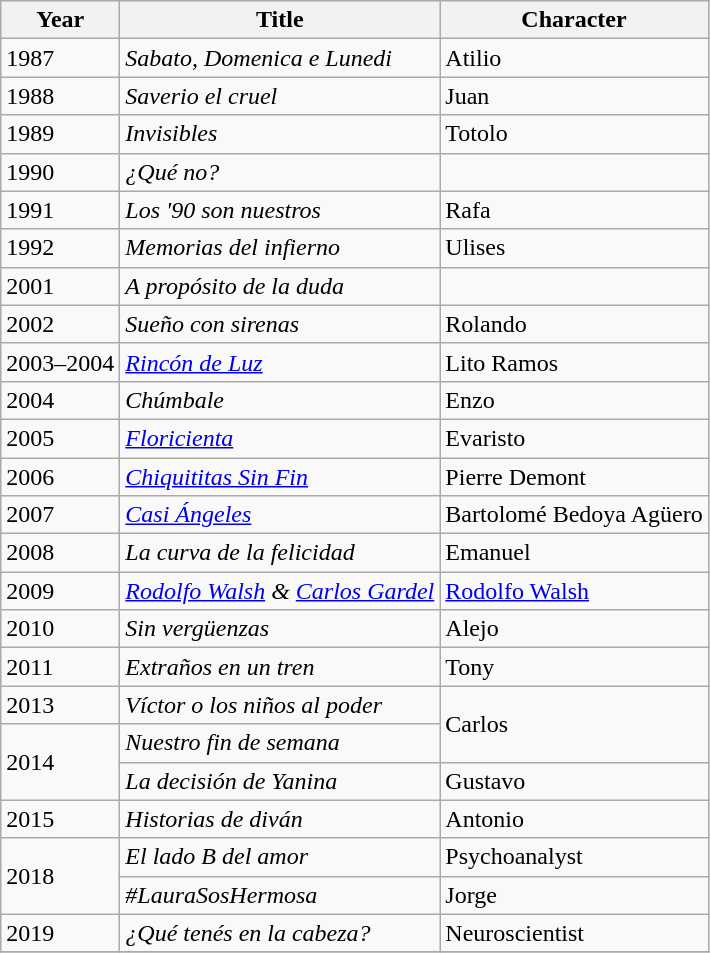<table class="wikitable">
<tr>
<th>Year</th>
<th>Title</th>
<th>Character</th>
</tr>
<tr>
<td>1987</td>
<td><em>Sabato, Domenica e Lunedi</em></td>
<td>Atilio</td>
</tr>
<tr>
<td>1988</td>
<td><em>Saverio el cruel</em></td>
<td>Juan</td>
</tr>
<tr>
<td>1989</td>
<td><em>Invisibles</em></td>
<td>Totolo</td>
</tr>
<tr>
<td>1990</td>
<td><em>¿Qué no?</em></td>
<td></td>
</tr>
<tr>
<td>1991</td>
<td><em>Los '90 son nuestros</em></td>
<td>Rafa</td>
</tr>
<tr>
<td>1992</td>
<td><em>Memorias del infierno</em></td>
<td>Ulises</td>
</tr>
<tr>
<td>2001</td>
<td><em>A propósito de la duda</em></td>
<td></td>
</tr>
<tr>
<td>2002</td>
<td><em>Sueño con sirenas</em></td>
<td>Rolando</td>
</tr>
<tr>
<td>2003–2004</td>
<td><em><a href='#'>Rincón de Luz</a></em></td>
<td>Lito Ramos</td>
</tr>
<tr>
<td>2004</td>
<td><em>Chúmbale</em></td>
<td>Enzo</td>
</tr>
<tr>
<td>2005</td>
<td><em><a href='#'>Floricienta</a></em></td>
<td>Evaristo</td>
</tr>
<tr>
<td>2006</td>
<td><em><a href='#'>Chiquititas Sin Fin</a></em></td>
<td>Pierre Demont</td>
</tr>
<tr>
<td>2007</td>
<td><em><a href='#'>Casi Ángeles</a></em></td>
<td>Bartolomé Bedoya Agüero</td>
</tr>
<tr>
<td>2008</td>
<td><em>La curva de la felicidad</em></td>
<td>Emanuel</td>
</tr>
<tr>
<td>2009</td>
<td><em><a href='#'>Rodolfo Walsh</a> & <a href='#'>Carlos Gardel</a></em></td>
<td><a href='#'>Rodolfo Walsh</a></td>
</tr>
<tr>
<td>2010</td>
<td><em>Sin vergüenzas</em></td>
<td>Alejo</td>
</tr>
<tr>
<td>2011</td>
<td><em>Extraños en un tren</em></td>
<td>Tony</td>
</tr>
<tr>
<td>2013</td>
<td><em>Víctor o los niños al poder</em></td>
<td rowspan="2">Carlos</td>
</tr>
<tr>
<td rowspan="2">2014</td>
<td><em>Nuestro fin de semana</em></td>
</tr>
<tr>
<td><em>La decisión de Yanina</em></td>
<td>Gustavo</td>
</tr>
<tr>
<td>2015</td>
<td><em>Historias de diván</em></td>
<td>Antonio</td>
</tr>
<tr>
<td rowspan="2">2018</td>
<td><em>El lado B del amor</em></td>
<td>Psychoanalyst</td>
</tr>
<tr>
<td><em>#LauraSosHermosa</em></td>
<td>Jorge</td>
</tr>
<tr>
<td>2019</td>
<td><em>¿Qué tenés en la cabeza?</em></td>
<td>Neuroscientist</td>
</tr>
<tr>
</tr>
</table>
